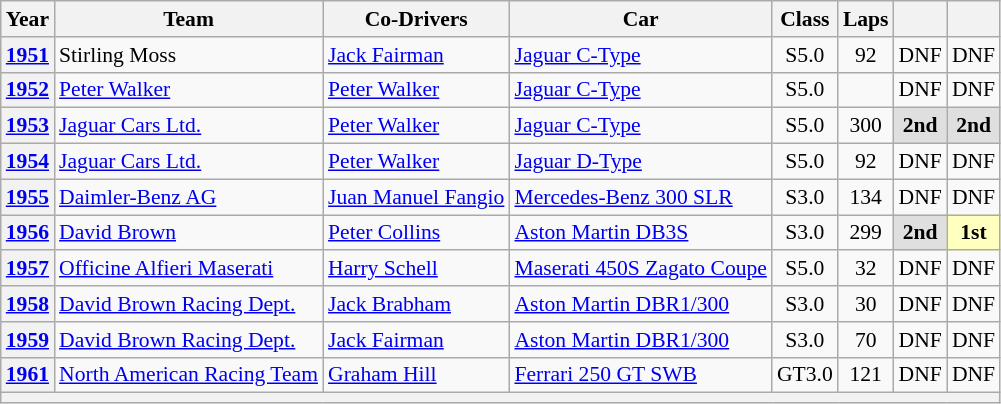<table class="wikitable" style="text-align:center; font-size:90%">
<tr>
<th>Year</th>
<th>Team</th>
<th>Co-Drivers</th>
<th>Car</th>
<th>Class</th>
<th>Laps</th>
<th></th>
<th></th>
</tr>
<tr>
<th><a href='#'>1951</a></th>
<td align="left"> Stirling Moss</td>
<td align="left"> <a href='#'>Jack Fairman</a></td>
<td align="left"><a href='#'>Jaguar C-Type</a></td>
<td>S5.0</td>
<td>92</td>
<td>DNF</td>
<td>DNF</td>
</tr>
<tr>
<th><a href='#'>1952</a></th>
<td align="left"> <a href='#'>Peter Walker</a></td>
<td align="left"> <a href='#'>Peter Walker</a></td>
<td align="left"><a href='#'>Jaguar C-Type</a></td>
<td>S5.0</td>
<td></td>
<td>DNF</td>
<td>DNF</td>
</tr>
<tr>
<th><a href='#'>1953</a></th>
<td align="left"> <a href='#'>Jaguar Cars Ltd.</a></td>
<td align="left"> <a href='#'>Peter Walker</a></td>
<td align="left"><a href='#'>Jaguar C-Type</a></td>
<td>S5.0</td>
<td>300</td>
<td style="background:#DFDFDF"><strong>2nd</strong></td>
<td style="background:#DFDFDF"><strong>2nd</strong></td>
</tr>
<tr>
<th><a href='#'>1954</a></th>
<td align="left"> <a href='#'>Jaguar Cars Ltd.</a></td>
<td align="left"> <a href='#'>Peter Walker</a></td>
<td align="left"><a href='#'>Jaguar D-Type</a></td>
<td>S5.0</td>
<td>92</td>
<td>DNF</td>
<td>DNF</td>
</tr>
<tr>
<th><a href='#'>1955</a></th>
<td align="left"> <a href='#'>Daimler-Benz AG</a></td>
<td align="left"> <a href='#'>Juan Manuel Fangio</a></td>
<td align="left"><a href='#'>Mercedes-Benz 300 SLR</a></td>
<td>S3.0</td>
<td>134</td>
<td>DNF</td>
<td>DNF</td>
</tr>
<tr>
<th><a href='#'>1956</a></th>
<td align="left"> <a href='#'>David Brown</a></td>
<td align="left"> <a href='#'>Peter Collins</a></td>
<td align="left"><a href='#'>Aston Martin DB3S</a></td>
<td>S3.0</td>
<td>299</td>
<td style="background:#DFDFDF"><strong>2nd</strong></td>
<td style="background:#FFFFBF"><strong>1st</strong></td>
</tr>
<tr>
<th><a href='#'>1957</a></th>
<td align="left"> <a href='#'>Officine Alfieri Maserati</a></td>
<td align="left"> <a href='#'>Harry Schell</a></td>
<td align="left"><a href='#'>Maserati 450S Zagato Coupe</a></td>
<td>S5.0</td>
<td>32</td>
<td>DNF</td>
<td>DNF</td>
</tr>
<tr>
<th><a href='#'>1958</a></th>
<td align="left"> <a href='#'>David Brown Racing Dept.</a></td>
<td align="left"> <a href='#'>Jack Brabham</a></td>
<td align="left"><a href='#'>Aston Martin DBR1/300</a></td>
<td>S3.0</td>
<td>30</td>
<td>DNF</td>
<td>DNF</td>
</tr>
<tr>
<th><a href='#'>1959</a></th>
<td align="left"> <a href='#'>David Brown Racing Dept.</a></td>
<td align="left"> <a href='#'>Jack Fairman</a></td>
<td align="left"><a href='#'>Aston Martin DBR1/300</a></td>
<td>S3.0</td>
<td>70</td>
<td>DNF</td>
<td>DNF</td>
</tr>
<tr>
<th><a href='#'>1961</a></th>
<td align="left"> <a href='#'>North American Racing Team</a></td>
<td align="left"> <a href='#'>Graham Hill</a></td>
<td align="left"><a href='#'>Ferrari 250 GT SWB</a></td>
<td>GT3.0</td>
<td>121</td>
<td>DNF</td>
<td>DNF</td>
</tr>
<tr>
<th colspan="8"></th>
</tr>
</table>
